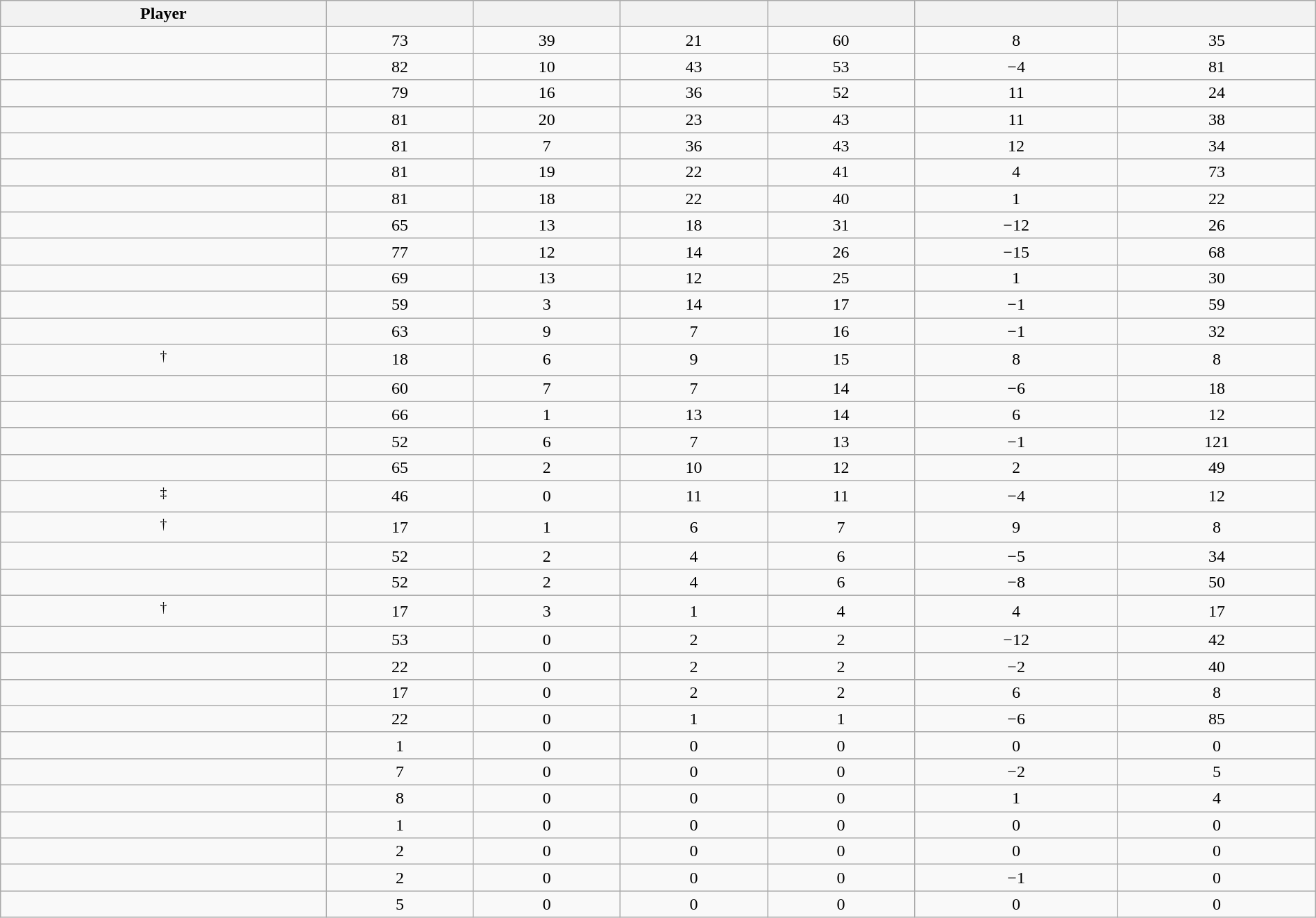<table class="wikitable sortable" style="width:100%; text-align:center;">
<tr>
<th>Player</th>
<th></th>
<th></th>
<th></th>
<th></th>
<th data-sort-type="number"></th>
<th></th>
</tr>
<tr>
<td></td>
<td>73</td>
<td>39</td>
<td>21</td>
<td>60</td>
<td>8</td>
<td>35</td>
</tr>
<tr>
<td></td>
<td>82</td>
<td>10</td>
<td>43</td>
<td>53</td>
<td>−4</td>
<td>81</td>
</tr>
<tr>
<td></td>
<td>79</td>
<td>16</td>
<td>36</td>
<td>52</td>
<td>11</td>
<td>24</td>
</tr>
<tr>
<td></td>
<td>81</td>
<td>20</td>
<td>23</td>
<td>43</td>
<td>11</td>
<td>38</td>
</tr>
<tr>
<td></td>
<td>81</td>
<td>7</td>
<td>36</td>
<td>43</td>
<td>12</td>
<td>34</td>
</tr>
<tr>
<td></td>
<td>81</td>
<td>19</td>
<td>22</td>
<td>41</td>
<td>4</td>
<td>73</td>
</tr>
<tr>
<td></td>
<td>81</td>
<td>18</td>
<td>22</td>
<td>40</td>
<td>1</td>
<td>22</td>
</tr>
<tr>
<td></td>
<td>65</td>
<td>13</td>
<td>18</td>
<td>31</td>
<td>−12</td>
<td>26</td>
</tr>
<tr>
<td></td>
<td>77</td>
<td>12</td>
<td>14</td>
<td>26</td>
<td>−15</td>
<td>68</td>
</tr>
<tr>
<td></td>
<td>69</td>
<td>13</td>
<td>12</td>
<td>25</td>
<td>1</td>
<td>30</td>
</tr>
<tr>
<td></td>
<td>59</td>
<td>3</td>
<td>14</td>
<td>17</td>
<td>−1</td>
<td>59</td>
</tr>
<tr>
<td></td>
<td>63</td>
<td>9</td>
<td>7</td>
<td>16</td>
<td>−1</td>
<td>32</td>
</tr>
<tr>
<td><sup>†</sup></td>
<td>18</td>
<td>6</td>
<td>9</td>
<td>15</td>
<td>8</td>
<td>8</td>
</tr>
<tr>
<td></td>
<td>60</td>
<td>7</td>
<td>7</td>
<td>14</td>
<td>−6</td>
<td>18</td>
</tr>
<tr>
<td></td>
<td>66</td>
<td>1</td>
<td>13</td>
<td>14</td>
<td>6</td>
<td>12</td>
</tr>
<tr>
<td></td>
<td>52</td>
<td>6</td>
<td>7</td>
<td>13</td>
<td>−1</td>
<td>121</td>
</tr>
<tr>
<td></td>
<td>65</td>
<td>2</td>
<td>10</td>
<td>12</td>
<td>2</td>
<td>49</td>
</tr>
<tr>
<td><sup>‡</sup></td>
<td>46</td>
<td>0</td>
<td>11</td>
<td>11</td>
<td>−4</td>
<td>12</td>
</tr>
<tr>
<td><sup>†</sup></td>
<td>17</td>
<td>1</td>
<td>6</td>
<td>7</td>
<td>9</td>
<td>8</td>
</tr>
<tr>
<td></td>
<td>52</td>
<td>2</td>
<td>4</td>
<td>6</td>
<td>−5</td>
<td>34</td>
</tr>
<tr>
<td></td>
<td>52</td>
<td>2</td>
<td>4</td>
<td>6</td>
<td>−8</td>
<td>50</td>
</tr>
<tr>
<td><sup>†</sup></td>
<td>17</td>
<td>3</td>
<td>1</td>
<td>4</td>
<td>4</td>
<td>17</td>
</tr>
<tr>
<td></td>
<td>53</td>
<td>0</td>
<td>2</td>
<td>2</td>
<td>−12</td>
<td>42</td>
</tr>
<tr>
<td></td>
<td>22</td>
<td>0</td>
<td>2</td>
<td>2</td>
<td>−2</td>
<td>40</td>
</tr>
<tr>
<td></td>
<td>17</td>
<td>0</td>
<td>2</td>
<td>2</td>
<td>6</td>
<td>8</td>
</tr>
<tr>
<td></td>
<td>22</td>
<td>0</td>
<td>1</td>
<td>1</td>
<td>−6</td>
<td>85</td>
</tr>
<tr>
<td></td>
<td>1</td>
<td>0</td>
<td>0</td>
<td>0</td>
<td>0</td>
<td>0</td>
</tr>
<tr>
<td></td>
<td>7</td>
<td>0</td>
<td>0</td>
<td>0</td>
<td>−2</td>
<td>5</td>
</tr>
<tr>
<td></td>
<td>8</td>
<td>0</td>
<td>0</td>
<td>0</td>
<td>1</td>
<td>4</td>
</tr>
<tr>
<td></td>
<td>1</td>
<td>0</td>
<td>0</td>
<td>0</td>
<td>0</td>
<td>0</td>
</tr>
<tr>
<td></td>
<td>2</td>
<td>0</td>
<td>0</td>
<td>0</td>
<td>0</td>
<td>0</td>
</tr>
<tr>
<td></td>
<td>2</td>
<td>0</td>
<td>0</td>
<td>0</td>
<td>−1</td>
<td>0</td>
</tr>
<tr>
<td></td>
<td>5</td>
<td>0</td>
<td>0</td>
<td>0</td>
<td>0</td>
<td>0</td>
</tr>
</table>
